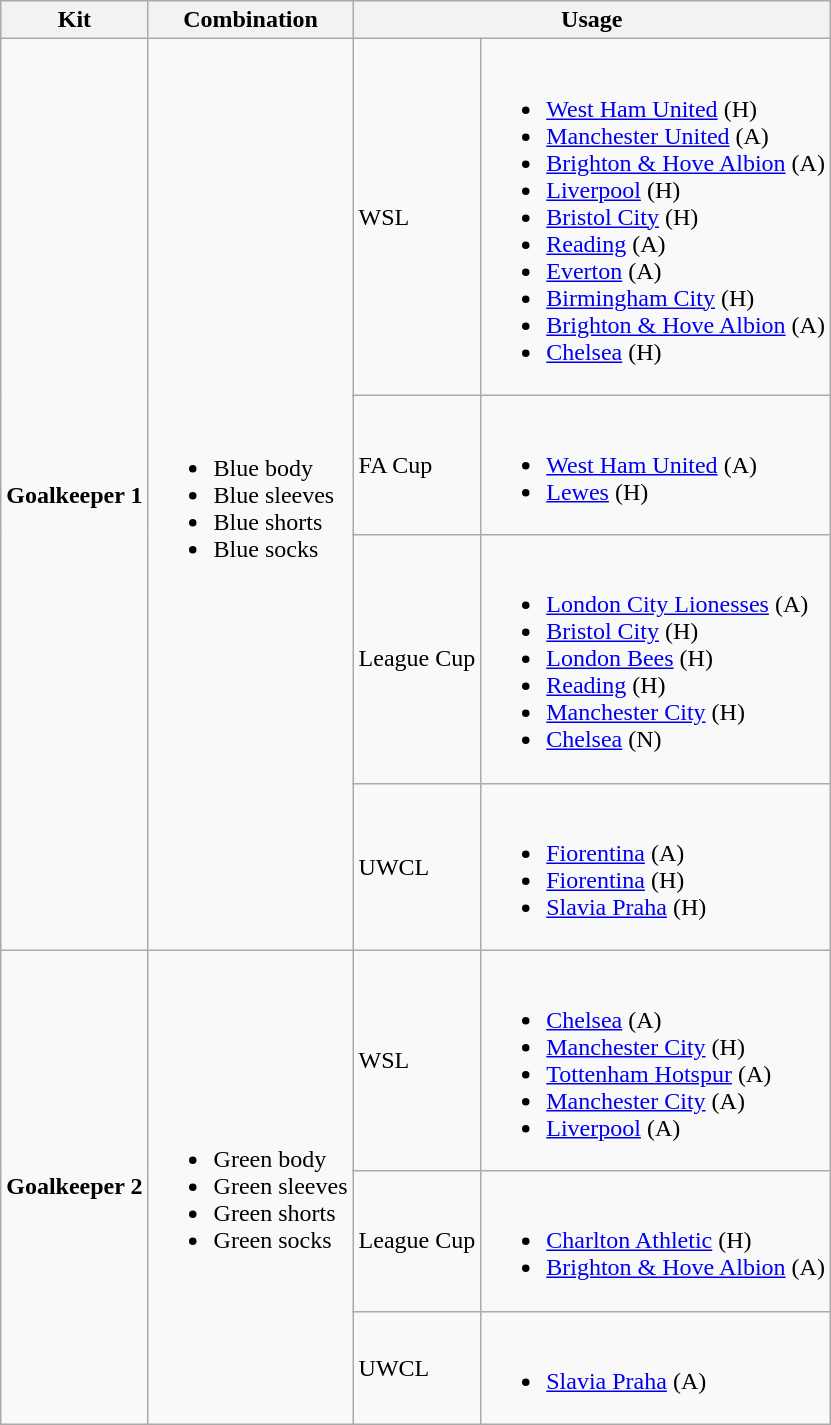<table class="wikitable">
<tr>
<th>Kit</th>
<th>Combination</th>
<th colspan="2">Usage</th>
</tr>
<tr>
<td rowspan="4"><strong>Goalkeeper 1</strong></td>
<td rowspan="4"><br><ul><li>Blue body</li><li>Blue sleeves</li><li>Blue shorts</li><li>Blue socks</li></ul></td>
<td>WSL</td>
<td><br><ul><li><a href='#'>West Ham United</a> (H)</li><li><a href='#'>Manchester United</a> (A)</li><li><a href='#'>Brighton & Hove Albion</a> (A)</li><li><a href='#'>Liverpool</a> (H)</li><li><a href='#'>Bristol City</a> (H)</li><li><a href='#'>Reading</a> (A)</li><li><a href='#'>Everton</a> (A)</li><li><a href='#'>Birmingham City</a> (H)</li><li><a href='#'>Brighton & Hove Albion</a> (A)</li><li><a href='#'>Chelsea</a> (H)</li></ul></td>
</tr>
<tr>
<td>FA Cup</td>
<td><br><ul><li><a href='#'>West Ham United</a> (A)</li><li><a href='#'>Lewes</a> (H)</li></ul></td>
</tr>
<tr>
<td>League Cup</td>
<td><br><ul><li><a href='#'>London City Lionesses</a> (A)</li><li><a href='#'>Bristol City</a> (H)</li><li><a href='#'>London Bees</a> (H)</li><li><a href='#'>Reading</a> (H)</li><li><a href='#'>Manchester City</a> (H)</li><li><a href='#'>Chelsea</a> (N)</li></ul></td>
</tr>
<tr>
<td>UWCL</td>
<td><br><ul><li><a href='#'>Fiorentina</a> (A)</li><li><a href='#'>Fiorentina</a> (H)</li><li><a href='#'>Slavia Praha</a> (H)</li></ul></td>
</tr>
<tr>
<td rowspan="3"><strong>Goalkeeper 2</strong></td>
<td rowspan="3"><br><ul><li>Green body</li><li>Green sleeves</li><li>Green shorts</li><li>Green socks</li></ul></td>
<td>WSL</td>
<td><br><ul><li><a href='#'>Chelsea</a> (A)</li><li><a href='#'>Manchester City</a> (H)</li><li><a href='#'>Tottenham Hotspur</a> (A)</li><li><a href='#'>Manchester City</a> (A)</li><li><a href='#'>Liverpool</a> (A)</li></ul></td>
</tr>
<tr>
<td>League Cup</td>
<td><br><ul><li><a href='#'>Charlton Athletic</a> (H)</li><li><a href='#'>Brighton & Hove Albion</a> (A)</li></ul></td>
</tr>
<tr>
<td>UWCL</td>
<td><br><ul><li><a href='#'>Slavia Praha</a> (A)</li></ul></td>
</tr>
</table>
